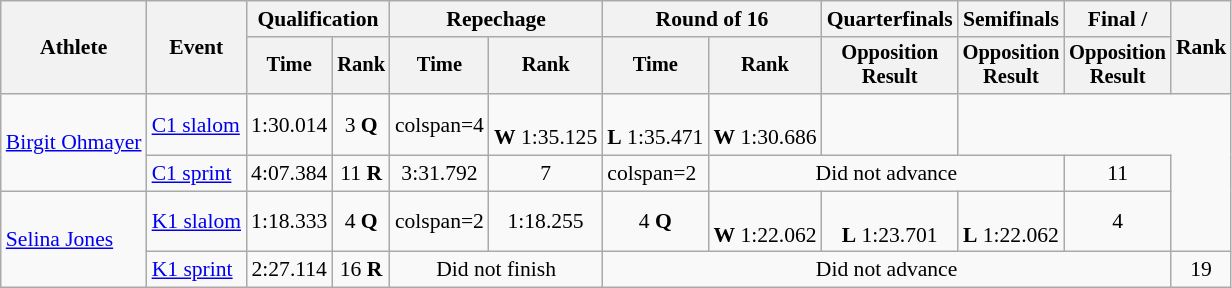<table class="wikitable" style="font-size:90%;">
<tr>
<th rowspan=2>Athlete</th>
<th rowspan=2>Event</th>
<th colspan=2>Qualification</th>
<th colspan=2>Repechage</th>
<th colspan=2>Round of 16</th>
<th>Quarterfinals</th>
<th>Semifinals</th>
<th>Final / </th>
<th rowspan=2>Rank</th>
</tr>
<tr style="font-size:95%">
<th>Time</th>
<th>Rank</th>
<th>Time</th>
<th>Rank</th>
<th>Time</th>
<th>Rank</th>
<th>Opposition <br>Result</th>
<th>Opposition <br>Result</th>
<th>Opposition <br>Result</th>
</tr>
<tr align=center>
<td rowspan=2 align=left><a href='#'>Birgit Ohmayer</a></td>
<td align=left><a href='#'>C1 slalom</a></td>
<td>1:30.014</td>
<td>3 <strong>Q</strong></td>
<td>colspan=4 </td>
<td><br><strong>W</strong> 1:35.125</td>
<td><br><strong>L</strong> 1:35.471</td>
<td><br><strong>W</strong> 1:30.686</td>
<td></td>
</tr>
<tr>
<td align=left><a href='#'>C1 sprint</a></td>
<td align=center>4:07.384</td>
<td align=center>11 <strong>R</strong></td>
<td align=center>3:31.792</td>
<td align=center>7</td>
<td>colspan=2 </td>
<td colspan=3 align=center>Did not advance</td>
<td align=center>11</td>
</tr>
<tr align=center>
<td rowspan=2 align=left><a href='#'>Selina Jones</a></td>
<td align=left><a href='#'>K1 slalom</a></td>
<td>1:18.333</td>
<td>4 <strong>Q</strong></td>
<td>colspan=2 </td>
<td>1:18.255</td>
<td>4 <strong>Q</strong></td>
<td><br><strong>W</strong> 1:22.062</td>
<td><br><strong>L</strong> 1:23.701</td>
<td><br><strong>L</strong> 1:22.062</td>
<td>4</td>
</tr>
<tr>
<td align=left><a href='#'>K1 sprint</a></td>
<td align=center>2:27.114</td>
<td align=center>16 <strong>R</strong></td>
<td colspan=2 align=center>Did not finish</td>
<td colspan=5 align=center>Did not advance</td>
<td align=center>19</td>
</tr>
</table>
